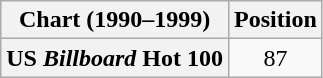<table class="wikitable plainrowheaders" style="text-align:center">
<tr>
<th scope="col">Chart (1990–1999)</th>
<th scope="col">Position</th>
</tr>
<tr>
<th scope="row">US <em>Billboard</em> Hot 100</th>
<td>87</td>
</tr>
</table>
